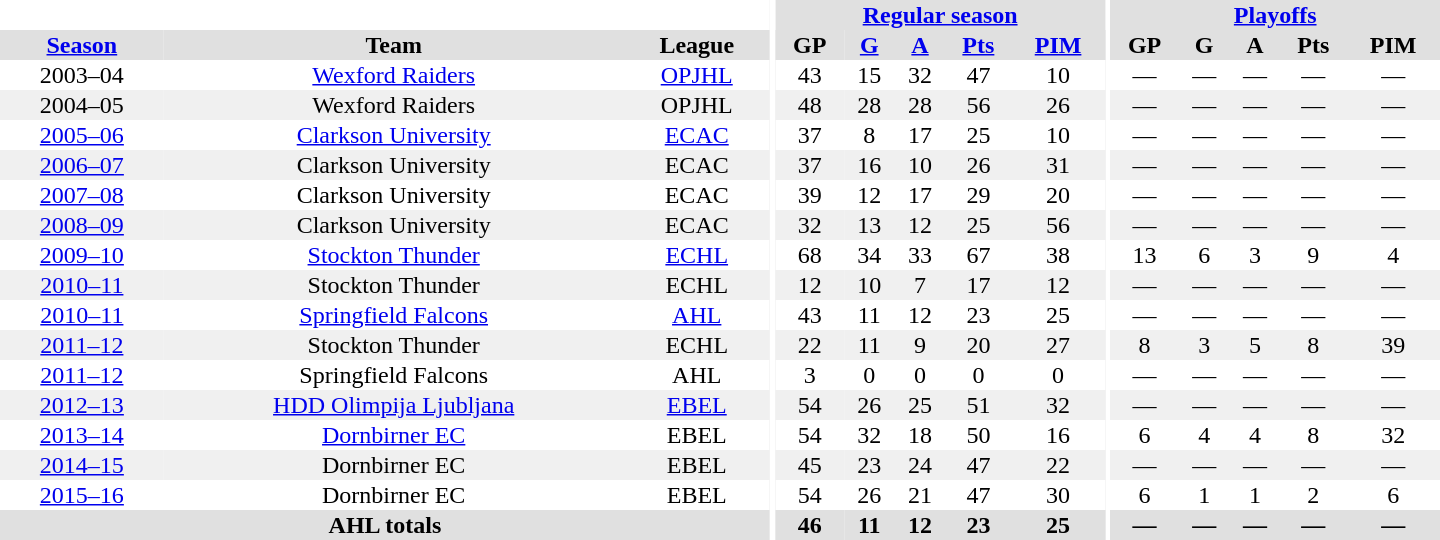<table border="0" cellpadding="1" cellspacing="0" style="text-align:center; width:60em">
<tr style="background:#e0e0e0;">
<th colspan="3" style="background:#fff;"></th>
<th rowspan="99" style="background:#fff;"></th>
<th colspan="5"><a href='#'>Regular season</a></th>
<th rowspan="99" style="background:#fff;"></th>
<th colspan="5"><a href='#'>Playoffs</a></th>
</tr>
<tr style="background:#e0e0e0;">
<th><a href='#'>Season</a></th>
<th>Team</th>
<th>League</th>
<th>GP</th>
<th><a href='#'>G</a></th>
<th><a href='#'>A</a></th>
<th><a href='#'>Pts</a></th>
<th><a href='#'>PIM</a></th>
<th>GP</th>
<th>G</th>
<th>A</th>
<th>Pts</th>
<th>PIM</th>
</tr>
<tr>
<td>2003–04</td>
<td><a href='#'>Wexford Raiders</a></td>
<td><a href='#'>OPJHL</a></td>
<td>43</td>
<td>15</td>
<td>32</td>
<td>47</td>
<td>10</td>
<td>—</td>
<td>—</td>
<td>—</td>
<td>—</td>
<td>—</td>
</tr>
<tr bgcolor="#f0f0f0">
<td>2004–05</td>
<td>Wexford Raiders</td>
<td>OPJHL</td>
<td>48</td>
<td>28</td>
<td>28</td>
<td>56</td>
<td>26</td>
<td>—</td>
<td>—</td>
<td>—</td>
<td>—</td>
<td>—</td>
</tr>
<tr>
<td><a href='#'>2005–06</a></td>
<td><a href='#'>Clarkson University</a></td>
<td><a href='#'>ECAC</a></td>
<td>37</td>
<td>8</td>
<td>17</td>
<td>25</td>
<td>10</td>
<td>—</td>
<td>—</td>
<td>—</td>
<td>—</td>
<td>—</td>
</tr>
<tr bgcolor="#f0f0f0">
<td><a href='#'>2006–07</a></td>
<td>Clarkson University</td>
<td>ECAC</td>
<td>37</td>
<td>16</td>
<td>10</td>
<td>26</td>
<td>31</td>
<td>—</td>
<td>—</td>
<td>—</td>
<td>—</td>
<td>—</td>
</tr>
<tr>
<td><a href='#'>2007–08</a></td>
<td>Clarkson University</td>
<td>ECAC</td>
<td>39</td>
<td>12</td>
<td>17</td>
<td>29</td>
<td>20</td>
<td>—</td>
<td>—</td>
<td>—</td>
<td>—</td>
<td>—</td>
</tr>
<tr bgcolor="#f0f0f0">
<td><a href='#'>2008–09</a></td>
<td>Clarkson University</td>
<td>ECAC</td>
<td>32</td>
<td>13</td>
<td>12</td>
<td>25</td>
<td>56</td>
<td>—</td>
<td>—</td>
<td>—</td>
<td>—</td>
<td>—</td>
</tr>
<tr>
<td><a href='#'>2009–10</a></td>
<td><a href='#'>Stockton Thunder</a></td>
<td><a href='#'>ECHL</a></td>
<td>68</td>
<td>34</td>
<td>33</td>
<td>67</td>
<td>38</td>
<td>13</td>
<td>6</td>
<td>3</td>
<td>9</td>
<td>4</td>
</tr>
<tr bgcolor="#f0f0f0">
<td><a href='#'>2010–11</a></td>
<td>Stockton Thunder</td>
<td>ECHL</td>
<td>12</td>
<td>10</td>
<td>7</td>
<td>17</td>
<td>12</td>
<td>—</td>
<td>—</td>
<td>—</td>
<td>—</td>
<td>—</td>
</tr>
<tr>
<td><a href='#'>2010–11</a></td>
<td><a href='#'>Springfield Falcons</a></td>
<td><a href='#'>AHL</a></td>
<td>43</td>
<td>11</td>
<td>12</td>
<td>23</td>
<td>25</td>
<td>—</td>
<td>—</td>
<td>—</td>
<td>—</td>
<td>—</td>
</tr>
<tr bgcolor="#f0f0f0">
<td><a href='#'>2011–12</a></td>
<td>Stockton Thunder</td>
<td>ECHL</td>
<td>22</td>
<td>11</td>
<td>9</td>
<td>20</td>
<td>27</td>
<td>8</td>
<td>3</td>
<td>5</td>
<td>8</td>
<td>39</td>
</tr>
<tr>
<td><a href='#'>2011–12</a></td>
<td>Springfield Falcons</td>
<td>AHL</td>
<td>3</td>
<td>0</td>
<td>0</td>
<td>0</td>
<td>0</td>
<td>—</td>
<td>—</td>
<td>—</td>
<td>—</td>
<td>—</td>
</tr>
<tr bgcolor="#f0f0f0">
<td><a href='#'>2012–13</a></td>
<td><a href='#'>HDD Olimpija Ljubljana</a></td>
<td><a href='#'>EBEL</a></td>
<td>54</td>
<td>26</td>
<td>25</td>
<td>51</td>
<td>32</td>
<td>—</td>
<td>—</td>
<td>—</td>
<td>—</td>
<td>—</td>
</tr>
<tr>
<td><a href='#'>2013–14</a></td>
<td><a href='#'>Dornbirner EC</a></td>
<td>EBEL</td>
<td>54</td>
<td>32</td>
<td>18</td>
<td>50</td>
<td>16</td>
<td>6</td>
<td>4</td>
<td>4</td>
<td>8</td>
<td>32</td>
</tr>
<tr bgcolor="#f0f0f0">
<td><a href='#'>2014–15</a></td>
<td>Dornbirner EC</td>
<td>EBEL</td>
<td>45</td>
<td>23</td>
<td>24</td>
<td>47</td>
<td>22</td>
<td>—</td>
<td>—</td>
<td>—</td>
<td>—</td>
<td>—</td>
</tr>
<tr>
<td><a href='#'>2015–16</a></td>
<td>Dornbirner EC</td>
<td>EBEL</td>
<td>54</td>
<td>26</td>
<td>21</td>
<td>47</td>
<td>30</td>
<td>6</td>
<td>1</td>
<td>1</td>
<td>2</td>
<td>6</td>
</tr>
<tr style="background:#e0e0e0;">
<th colspan="3">AHL totals</th>
<th>46</th>
<th>11</th>
<th>12</th>
<th>23</th>
<th>25</th>
<th>—</th>
<th>—</th>
<th>—</th>
<th>—</th>
<th>—</th>
</tr>
</table>
